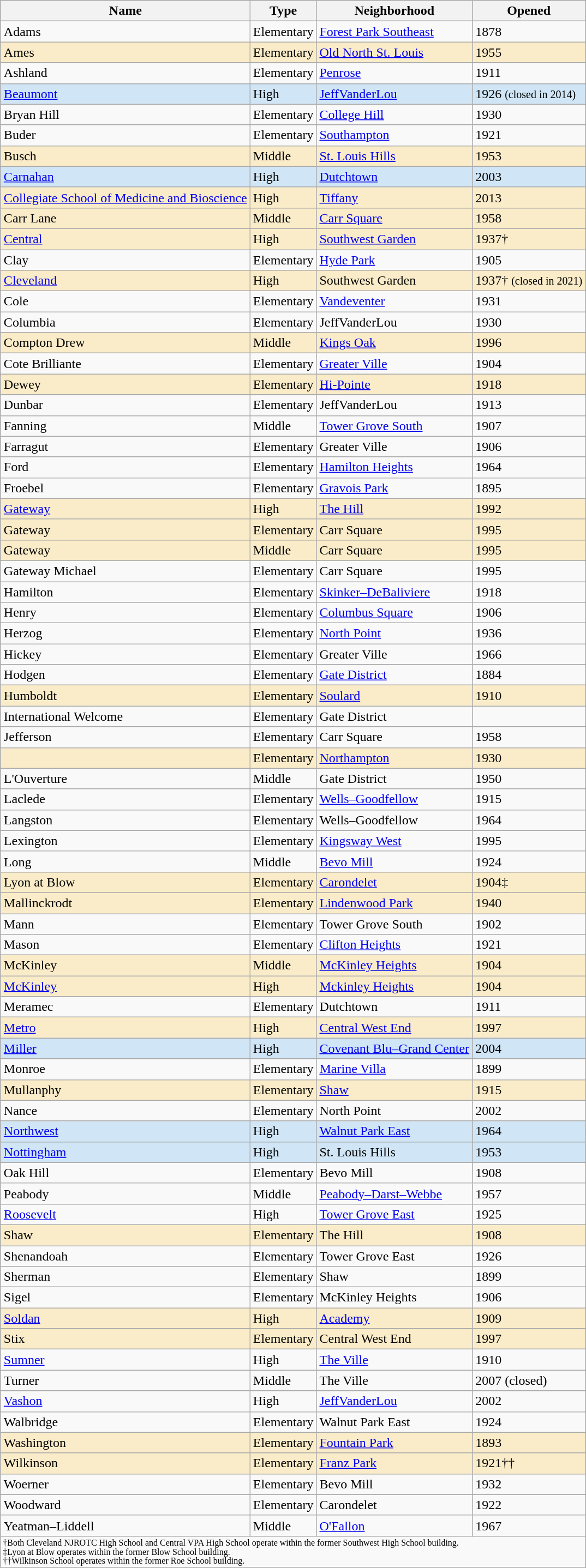<table class="wikitable sortable collapsible" border="1" style="margin: 1em auto 1em auto;">
<tr>
<th scope="col">Name</th>
<th scope="col">Type</th>
<th scope="col">Neighborhood</th>
<th scope="col">Opened</th>
</tr>
<tr>
<td>Adams</td>
<td>Elementary</td>
<td><a href='#'>Forest Park Southeast</a></td>
<td>1878</td>
</tr>
<tr style="background: #FAECC8;">
<td>Ames</td>
<td>Elementary</td>
<td><a href='#'>Old North St. Louis</a></td>
<td>1955</td>
</tr>
<tr>
<td>Ashland</td>
<td>Elementary</td>
<td><a href='#'>Penrose</a></td>
<td>1911</td>
</tr>
<tr style="background: #d0e5f5;">
<td><a href='#'>Beaumont</a></td>
<td>High</td>
<td><a href='#'>JeffVanderLou</a></td>
<td>1926 <small>(closed in 2014)</small> </td>
</tr>
<tr>
<td>Bryan Hill</td>
<td>Elementary</td>
<td><a href='#'>College Hill</a></td>
<td>1930</td>
</tr>
<tr>
<td>Buder</td>
<td>Elementary</td>
<td><a href='#'>Southampton</a></td>
<td>1921</td>
</tr>
<tr style="background: #FAECC8;">
<td>Busch</td>
<td>Middle</td>
<td><a href='#'>St. Louis Hills</a></td>
<td>1953</td>
</tr>
<tr style="background: #d0e5f5;">
<td><a href='#'>Carnahan</a></td>
<td>High</td>
<td><a href='#'>Dutchtown</a></td>
<td>2003</td>
</tr>
<tr style="background: #FAECC8;">
<td><a href='#'>Collegiate School of Medicine and Bioscience</a></td>
<td>High</td>
<td><a href='#'>Tiffany</a></td>
<td>2013</td>
</tr>
<tr style="background: #FAECC8;">
<td>Carr Lane</td>
<td>Middle</td>
<td><a href='#'>Carr Square</a></td>
<td>1958</td>
</tr>
<tr style="background: #FAECC8;">
<td><a href='#'>Central</a></td>
<td>High</td>
<td><a href='#'>Southwest Garden</a></td>
<td>1937†</td>
</tr>
<tr>
<td>Clay</td>
<td>Elementary</td>
<td><a href='#'>Hyde Park</a></td>
<td>1905</td>
</tr>
<tr style="background: #FAECC8;">
<td><a href='#'>Cleveland</a></td>
<td>High</td>
<td>Southwest Garden</td>
<td>1937† <small>(closed in 2021)</small></td>
</tr>
<tr>
<td>Cole</td>
<td>Elementary</td>
<td><a href='#'>Vandeventer</a></td>
<td>1931</td>
</tr>
<tr>
<td>Columbia</td>
<td>Elementary</td>
<td>JeffVanderLou</td>
<td>1930</td>
</tr>
<tr style="background: #faecc8;">
<td>Compton Drew</td>
<td>Middle</td>
<td><a href='#'>Kings Oak</a></td>
<td>1996</td>
</tr>
<tr>
<td>Cote Brilliante</td>
<td>Elementary</td>
<td><a href='#'>Greater Ville</a></td>
<td>1904</td>
</tr>
<tr style="background: #FAECC8;">
<td>Dewey</td>
<td>Elementary</td>
<td><a href='#'>Hi-Pointe</a></td>
<td>1918</td>
</tr>
<tr>
<td>Dunbar</td>
<td>Elementary</td>
<td>JeffVanderLou</td>
<td>1913</td>
</tr>
<tr>
<td>Fanning</td>
<td>Middle</td>
<td><a href='#'>Tower Grove South</a></td>
<td>1907</td>
</tr>
<tr>
<td>Farragut</td>
<td>Elementary</td>
<td>Greater Ville</td>
<td>1906</td>
</tr>
<tr>
<td>Ford</td>
<td>Elementary</td>
<td><a href='#'>Hamilton Heights</a></td>
<td>1964</td>
</tr>
<tr>
<td>Froebel</td>
<td>Elementary</td>
<td><a href='#'>Gravois Park</a></td>
<td>1895</td>
</tr>
<tr style="background: #FAECC8;">
<td><a href='#'>Gateway</a></td>
<td>High</td>
<td><a href='#'>The Hill</a></td>
<td>1992</td>
</tr>
<tr style="background: #FAECC8;">
<td>Gateway</td>
<td>Elementary</td>
<td>Carr Square</td>
<td>1995</td>
</tr>
<tr style="background: #FAECC8;">
<td>Gateway</td>
<td>Middle</td>
<td>Carr Square</td>
<td>1995</td>
</tr>
<tr>
<td>Gateway Michael</td>
<td>Elementary</td>
<td>Carr Square</td>
<td>1995</td>
</tr>
<tr>
<td>Hamilton</td>
<td>Elementary</td>
<td><a href='#'>Skinker–DeBaliviere</a></td>
<td>1918</td>
</tr>
<tr>
<td>Henry</td>
<td>Elementary</td>
<td><a href='#'>Columbus Square</a></td>
<td>1906</td>
</tr>
<tr>
<td>Herzog</td>
<td>Elementary</td>
<td><a href='#'>North Point</a></td>
<td>1936</td>
</tr>
<tr>
<td>Hickey</td>
<td>Elementary</td>
<td>Greater Ville</td>
<td>1966</td>
</tr>
<tr>
<td>Hodgen</td>
<td>Elementary</td>
<td><a href='#'>Gate District</a></td>
<td>1884</td>
</tr>
<tr style="background: #FAECC8;">
<td>Humboldt</td>
<td>Elementary</td>
<td><a href='#'>Soulard</a></td>
<td>1910</td>
</tr>
<tr>
<td>International Welcome</td>
<td>Elementary</td>
<td>Gate District</td>
<td></td>
</tr>
<tr>
<td>Jefferson</td>
<td>Elementary</td>
<td>Carr Square</td>
<td>1958</td>
</tr>
<tr style="background: #FAECC8;">
<td></td>
<td>Elementary</td>
<td><a href='#'>Northampton</a></td>
<td>1930</td>
</tr>
<tr>
<td>L'Ouverture</td>
<td>Middle</td>
<td>Gate District</td>
<td>1950</td>
</tr>
<tr>
<td>Laclede</td>
<td>Elementary</td>
<td><a href='#'>Wells–Goodfellow</a></td>
<td>1915</td>
</tr>
<tr>
<td>Langston</td>
<td>Elementary</td>
<td>Wells–Goodfellow</td>
<td>1964</td>
</tr>
<tr>
<td>Lexington</td>
<td>Elementary</td>
<td><a href='#'>Kingsway West</a></td>
<td>1995</td>
</tr>
<tr>
<td>Long</td>
<td>Middle</td>
<td><a href='#'>Bevo Mill</a></td>
<td>1924</td>
</tr>
<tr style="background: #FAECC8;">
<td>Lyon at Blow</td>
<td>Elementary</td>
<td><a href='#'>Carondelet</a></td>
<td>1904‡</td>
</tr>
<tr style="background: #FAECC8;">
<td>Mallinckrodt</td>
<td>Elementary</td>
<td><a href='#'>Lindenwood Park</a></td>
<td>1940</td>
</tr>
<tr>
<td>Mann</td>
<td>Elementary</td>
<td>Tower Grove South</td>
<td>1902</td>
</tr>
<tr>
<td>Mason</td>
<td>Elementary</td>
<td><a href='#'>Clifton Heights</a></td>
<td>1921</td>
</tr>
<tr style="background: #FAECC8;">
<td>McKinley</td>
<td>Middle</td>
<td><a href='#'>McKinley Heights</a></td>
<td>1904</td>
</tr>
<tr style="background: #FAECC8;">
<td><a href='#'>McKinley</a></td>
<td>High</td>
<td><a href='#'>Mckinley Heights</a></td>
<td>1904</td>
</tr>
<tr>
<td>Meramec</td>
<td>Elementary</td>
<td>Dutchtown</td>
<td>1911</td>
</tr>
<tr style="background: #FAECC8;">
<td><a href='#'>Metro</a></td>
<td>High</td>
<td><a href='#'>Central West End</a></td>
<td>1997</td>
</tr>
<tr style="background: #d0e5f5;">
<td><a href='#'>Miller</a></td>
<td>High</td>
<td><a href='#'>Covenant Blu–Grand Center</a></td>
<td>2004</td>
</tr>
<tr>
<td>Monroe</td>
<td>Elementary</td>
<td><a href='#'>Marine Villa</a></td>
<td>1899</td>
</tr>
<tr style="background: #faecc8;">
<td>Mullanphy</td>
<td>Elementary</td>
<td><a href='#'>Shaw</a></td>
<td>1915</td>
</tr>
<tr>
<td>Nance</td>
<td>Elementary</td>
<td>North Point</td>
<td>2002</td>
</tr>
<tr style="background: #d0e5f5;">
<td><a href='#'>Northwest</a></td>
<td>High</td>
<td><a href='#'>Walnut Park East</a></td>
<td>1964</td>
</tr>
<tr style="background: #d0e5f5;">
<td><a href='#'>Nottingham</a></td>
<td>High</td>
<td>St. Louis Hills</td>
<td>1953</td>
</tr>
<tr>
<td>Oak Hill</td>
<td>Elementary</td>
<td>Bevo Mill</td>
<td>1908</td>
</tr>
<tr>
<td>Peabody</td>
<td>Middle</td>
<td><a href='#'>Peabody–Darst–Webbe</a></td>
<td>1957</td>
</tr>
<tr>
<td><a href='#'>Roosevelt</a></td>
<td>High</td>
<td><a href='#'>Tower Grove East</a></td>
<td>1925</td>
</tr>
<tr style="background: #faecc8;">
<td>Shaw</td>
<td>Elementary</td>
<td>The Hill</td>
<td>1908</td>
</tr>
<tr>
<td>Shenandoah</td>
<td>Elementary</td>
<td>Tower Grove East</td>
<td>1926</td>
</tr>
<tr>
<td>Sherman</td>
<td>Elementary</td>
<td>Shaw</td>
<td>1899</td>
</tr>
<tr>
<td>Sigel</td>
<td>Elementary</td>
<td>McKinley Heights</td>
<td>1906</td>
</tr>
<tr style="background: #FAECC8;">
<td><a href='#'>Soldan</a></td>
<td>High</td>
<td><a href='#'>Academy</a></td>
<td>1909</td>
</tr>
<tr style="background: #FAECC8;">
<td>Stix</td>
<td>Elementary</td>
<td>Central West End</td>
<td>1997</td>
</tr>
<tr>
<td><a href='#'>Sumner</a></td>
<td>High</td>
<td><a href='#'>The Ville</a></td>
<td>1910</td>
</tr>
<tr>
<td>Turner</td>
<td>Middle</td>
<td>The Ville</td>
<td>2007 (closed)</td>
</tr>
<tr>
<td><a href='#'>Vashon</a></td>
<td>High</td>
<td><a href='#'>JeffVanderLou</a></td>
<td>2002</td>
</tr>
<tr>
<td>Walbridge</td>
<td>Elementary</td>
<td>Walnut Park East</td>
<td>1924</td>
</tr>
<tr style="background: #FAECC8;">
<td>Washington</td>
<td>Elementary</td>
<td><a href='#'>Fountain Park</a></td>
<td>1893</td>
</tr>
<tr style="background: #FAECC8;">
<td>Wilkinson</td>
<td>Elementary</td>
<td><a href='#'>Franz Park</a></td>
<td>1921††</td>
</tr>
<tr>
<td>Woerner</td>
<td>Elementary</td>
<td>Bevo Mill</td>
<td>1932</td>
</tr>
<tr>
<td>Woodward</td>
<td>Elementary</td>
<td>Carondelet</td>
<td>1922</td>
</tr>
<tr>
<td>Yeatman–Liddell</td>
<td>Middle</td>
<td><a href='#'>O'Fallon</a></td>
<td>1967</td>
</tr>
<tr class="sortbottom">
<td colspan="4" style="font-size: 8pt">†Both Cleveland NJROTC High School and Central VPA High School operate within the former Southwest High School building.<br> ‡Lyon at Blow operates within the former Blow School building.<br> ††Wilkinson School operates within the former Roe School building.</td>
</tr>
</table>
